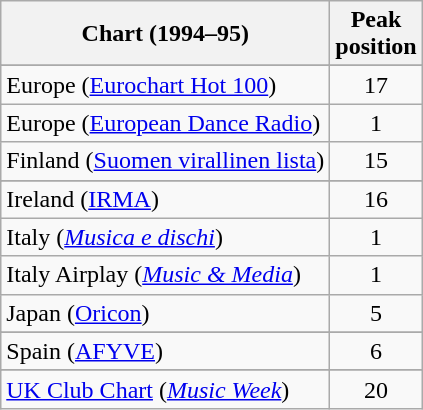<table class="wikitable sortable">
<tr>
<th align="left">Chart (1994–95)</th>
<th align="center">Peak<br>position</th>
</tr>
<tr>
</tr>
<tr>
</tr>
<tr>
<td>Europe (<a href='#'>Eurochart Hot 100</a>)</td>
<td align="center">17</td>
</tr>
<tr>
<td>Europe (<a href='#'>European Dance Radio</a>)</td>
<td align="center">1</td>
</tr>
<tr>
<td>Finland (<a href='#'>Suomen virallinen lista</a>)</td>
<td align="center">15</td>
</tr>
<tr>
</tr>
<tr>
</tr>
<tr>
<td>Ireland (<a href='#'>IRMA</a>)</td>
<td align="center">16</td>
</tr>
<tr>
<td>Italy (<em><a href='#'>Musica e dischi</a></em>)</td>
<td style="text-align:center;">1</td>
</tr>
<tr>
<td>Italy Airplay (<em><a href='#'>Music & Media</a></em>)</td>
<td align="center">1</td>
</tr>
<tr>
<td>Japan (<a href='#'>Oricon</a>)</td>
<td align="center">5</td>
</tr>
<tr>
</tr>
<tr>
</tr>
<tr>
</tr>
<tr>
<td>Spain (<a href='#'>AFYVE</a>)</td>
<td align="center">6</td>
</tr>
<tr>
</tr>
<tr>
</tr>
<tr>
</tr>
<tr>
<td><a href='#'>UK Club Chart</a> (<em><a href='#'>Music Week</a></em>)</td>
<td align="center">20</td>
</tr>
</table>
